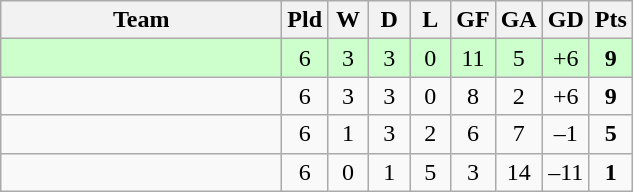<table class="wikitable" style="text-align:center;">
<tr>
<th width=180>Team</th>
<th width=20>Pld</th>
<th width=20>W</th>
<th width=20>D</th>
<th width=20>L</th>
<th width=20>GF</th>
<th width=20>GA</th>
<th width=20>GD</th>
<th width=20>Pts</th>
</tr>
<tr bgcolor="ccffcc">
<td align="left"></td>
<td>6</td>
<td>3</td>
<td>3</td>
<td>0</td>
<td>11</td>
<td>5</td>
<td>+6</td>
<td><strong>9</strong></td>
</tr>
<tr>
<td align="left"></td>
<td>6</td>
<td>3</td>
<td>3</td>
<td>0</td>
<td>8</td>
<td>2</td>
<td>+6</td>
<td><strong>9</strong></td>
</tr>
<tr>
<td align="left"></td>
<td>6</td>
<td>1</td>
<td>3</td>
<td>2</td>
<td>6</td>
<td>7</td>
<td>–1</td>
<td><strong>5</strong></td>
</tr>
<tr>
<td align="left"></td>
<td>6</td>
<td>0</td>
<td>1</td>
<td>5</td>
<td>3</td>
<td>14</td>
<td>–11</td>
<td><strong>1</strong></td>
</tr>
</table>
